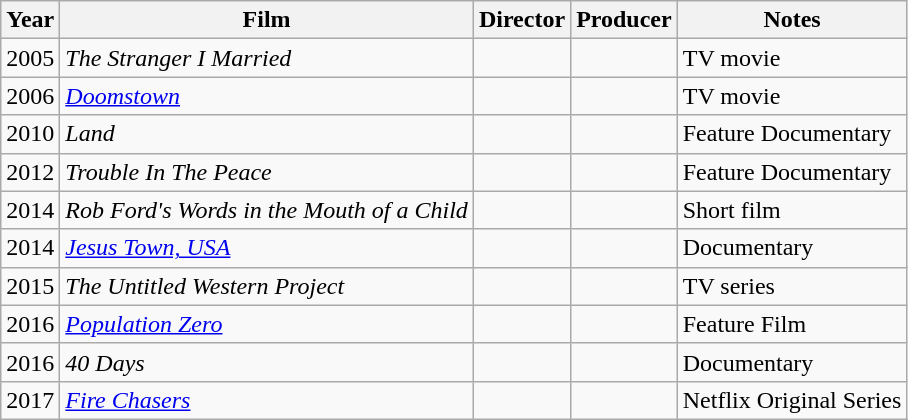<table class="wikitable">
<tr>
<th>Year</th>
<th>Film</th>
<th>Director</th>
<th>Producer</th>
<th>Notes</th>
</tr>
<tr>
<td>2005</td>
<td><em>The Stranger I Married</em></td>
<td></td>
<td></td>
<td>TV movie</td>
</tr>
<tr>
<td>2006</td>
<td><em><a href='#'>Doomstown</a></em></td>
<td></td>
<td></td>
<td>TV movie</td>
</tr>
<tr>
<td>2010</td>
<td><em>Land</em></td>
<td></td>
<td></td>
<td>Feature Documentary</td>
</tr>
<tr>
<td>2012</td>
<td><em>Trouble In The Peace</em></td>
<td></td>
<td></td>
<td>Feature Documentary</td>
</tr>
<tr>
<td>2014</td>
<td><em>Rob Ford's Words in the Mouth of a Child</em></td>
<td></td>
<td></td>
<td>Short film</td>
</tr>
<tr>
<td>2014</td>
<td><em><a href='#'>Jesus Town, USA</a></em></td>
<td></td>
<td></td>
<td>Documentary</td>
</tr>
<tr>
<td>2015</td>
<td><em>The Untitled Western Project</em></td>
<td></td>
<td></td>
<td>TV series</td>
</tr>
<tr>
<td>2016</td>
<td><em><a href='#'>Population Zero</a></em></td>
<td></td>
<td></td>
<td>Feature Film</td>
</tr>
<tr>
<td>2016</td>
<td><em>40 Days </em></td>
<td></td>
<td></td>
<td>Documentary</td>
</tr>
<tr>
<td>2017</td>
<td><em><a href='#'>Fire Chasers</a></em></td>
<td></td>
<td></td>
<td>Netflix Original Series</td>
</tr>
</table>
